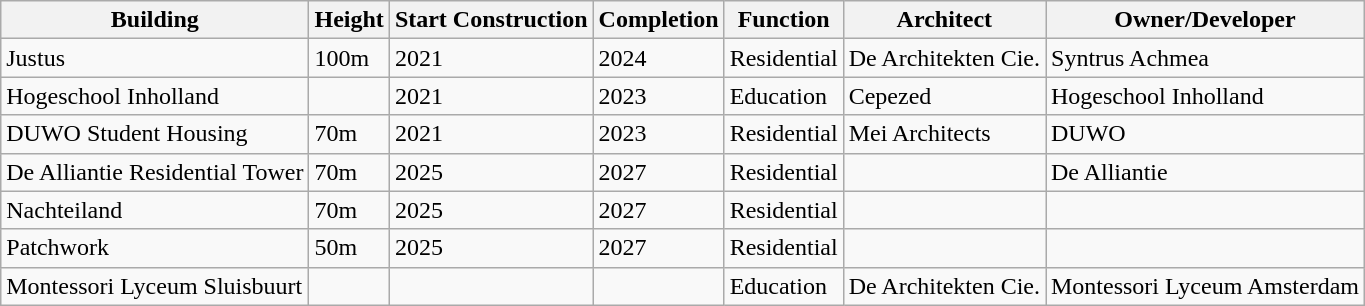<table class="wikitable sortable">
<tr>
<th>Building</th>
<th>Height</th>
<th>Start Construction</th>
<th>Completion</th>
<th>Function</th>
<th>Architect</th>
<th>Owner/Developer</th>
</tr>
<tr>
<td>Justus</td>
<td>100m</td>
<td>2021</td>
<td>2024</td>
<td>Residential</td>
<td>De Architekten Cie.</td>
<td>Syntrus Achmea</td>
</tr>
<tr>
<td>Hogeschool Inholland</td>
<td></td>
<td>2021</td>
<td>2023</td>
<td>Education</td>
<td>Cepezed</td>
<td>Hogeschool Inholland</td>
</tr>
<tr>
<td>DUWO Student Housing</td>
<td>70m</td>
<td>2021</td>
<td>2023</td>
<td>Residential</td>
<td>Mei Architects</td>
<td>DUWO</td>
</tr>
<tr>
<td>De Alliantie Residential Tower</td>
<td>70m</td>
<td>2025</td>
<td>2027</td>
<td>Residential</td>
<td></td>
<td>De Alliantie</td>
</tr>
<tr>
<td>Nachteiland</td>
<td>70m</td>
<td>2025</td>
<td>2027</td>
<td>Residential</td>
<td></td>
<td></td>
</tr>
<tr>
<td>Patchwork</td>
<td>50m</td>
<td>2025</td>
<td>2027</td>
<td>Residential</td>
<td></td>
<td></td>
</tr>
<tr>
<td>Montessori Lyceum Sluisbuurt</td>
<td></td>
<td></td>
<td></td>
<td>Education</td>
<td>De Architekten Cie.</td>
<td>Montessori Lyceum Amsterdam</td>
</tr>
</table>
